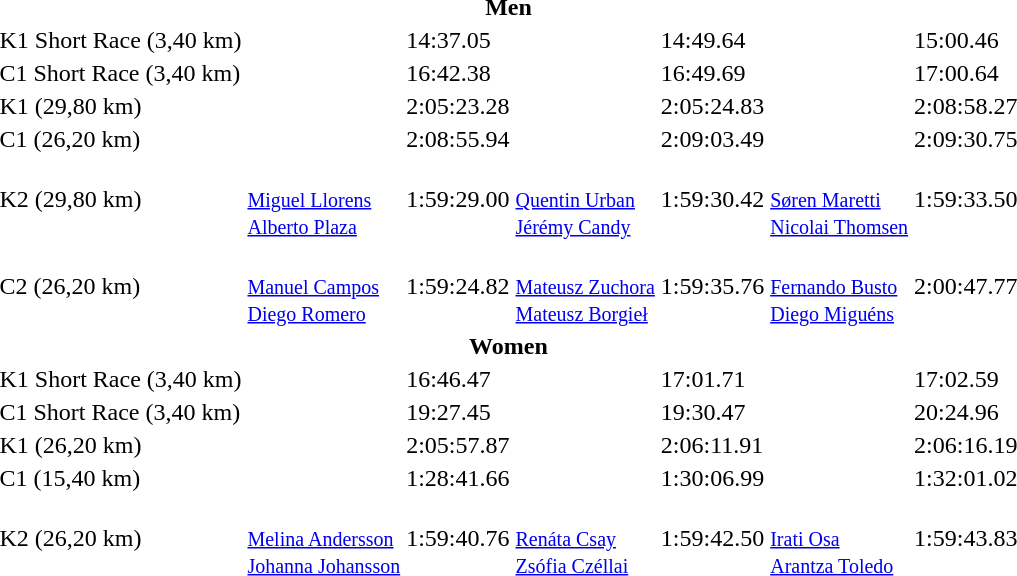<table>
<tr>
<th colspan=7>Men</th>
</tr>
<tr>
<td>K1 Short Race (3,40 km)</td>
<td></td>
<td>14:37.05</td>
<td></td>
<td>14:49.64</td>
<td></td>
<td>15:00.46</td>
</tr>
<tr>
<td>C1 Short Race (3,40 km)</td>
<td></td>
<td>16:42.38</td>
<td></td>
<td>16:49.69</td>
<td></td>
<td>17:00.64</td>
</tr>
<tr>
<td>K1 (29,80 km)</td>
<td></td>
<td>2:05:23.28</td>
<td></td>
<td>2:05:24.83</td>
<td></td>
<td>2:08:58.27</td>
</tr>
<tr>
<td>C1 (26,20 km)</td>
<td></td>
<td>2:08:55.94</td>
<td></td>
<td>2:09:03.49</td>
<td></td>
<td>2:09:30.75</td>
</tr>
<tr>
<td>K2 (29,80 km)</td>
<td><br><small><a href='#'>Miguel Llorens</a><br><a href='#'>Alberto Plaza</a></small></td>
<td>1:59:29.00</td>
<td><br><small><a href='#'>Quentin Urban</a><br><a href='#'>Jérémy Candy</a></small></td>
<td>1:59:30.42</td>
<td><br><small><a href='#'>Søren Maretti</a><br><a href='#'>Nicolai Thomsen</a></small></td>
<td>1:59:33.50</td>
</tr>
<tr>
<td>C2 (26,20 km)</td>
<td><br><small><a href='#'>Manuel Campos</a><br><a href='#'>Diego Romero</a></small></td>
<td>1:59:24.82</td>
<td><br><small><a href='#'>Mateusz Zuchora</a><br><a href='#'>Mateusz Borgieł</a></small></td>
<td>1:59:35.76</td>
<td><br><small><a href='#'>Fernando Busto</a><br><a href='#'>Diego Miguéns</a></small></td>
<td>2:00:47.77</td>
</tr>
<tr>
<th colspan=7>Women</th>
</tr>
<tr>
<td>K1 Short Race (3,40 km)</td>
<td></td>
<td>16:46.47</td>
<td></td>
<td>17:01.71</td>
<td></td>
<td>17:02.59</td>
</tr>
<tr>
<td>C1 Short Race (3,40 km)</td>
<td></td>
<td>19:27.45</td>
<td></td>
<td>19:30.47</td>
<td></td>
<td>20:24.96</td>
</tr>
<tr>
<td>K1 (26,20 km)</td>
<td></td>
<td>2:05:57.87</td>
<td></td>
<td>2:06:11.91</td>
<td></td>
<td>2:06:16.19</td>
</tr>
<tr>
<td>C1 (15,40 km)</td>
<td></td>
<td>1:28:41.66</td>
<td></td>
<td>1:30:06.99</td>
<td></td>
<td>1:32:01.02</td>
</tr>
<tr>
<td>K2 (26,20 km)</td>
<td><br><small><a href='#'>Melina Andersson</a><br><a href='#'>Johanna Johansson</a></small></td>
<td>1:59:40.76</td>
<td><br><small><a href='#'>Renáta Csay</a><br><a href='#'>Zsófia Czéllai</a></small></td>
<td>1:59:42.50</td>
<td><br><small><a href='#'>Irati Osa</a><br><a href='#'>Arantza Toledo</a></small></td>
<td>1:59:43.83</td>
</tr>
</table>
